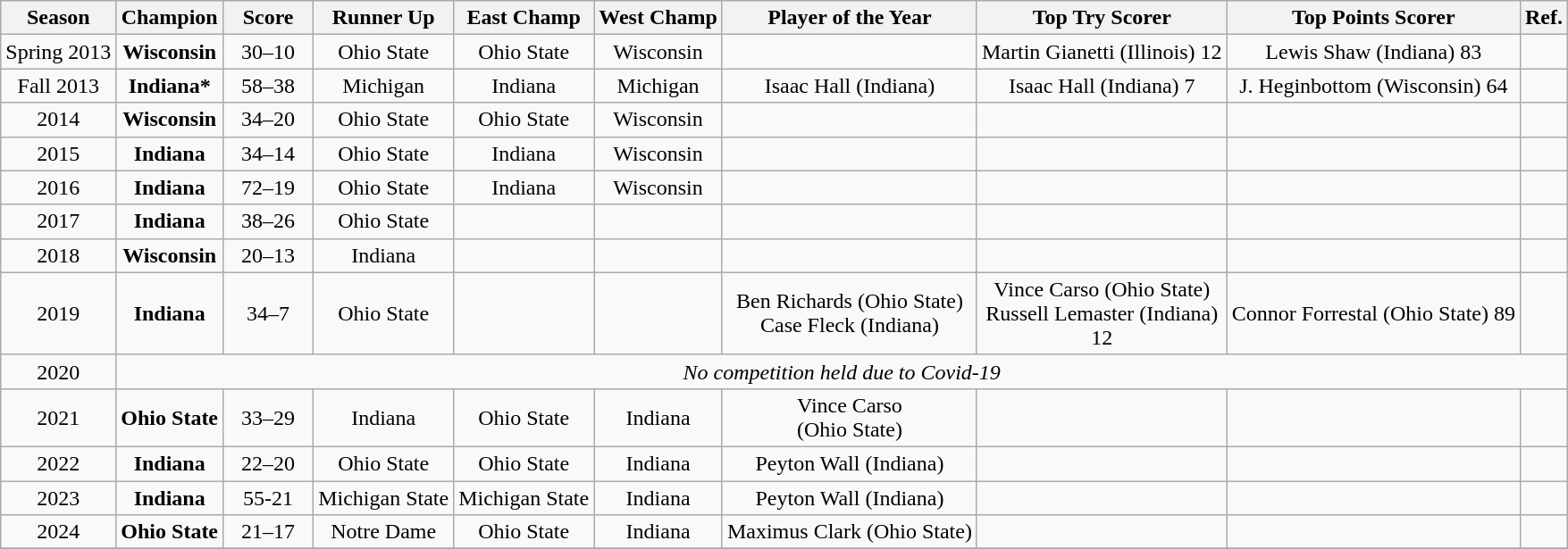<table class=wikitable style="text-align: center;">
<tr>
<th>Season</th>
<th>Champion</th>
<th width=60px>Score</th>
<th>Runner Up</th>
<th>East Champ</th>
<th>West Champ</th>
<th>Player of the Year</th>
<th>Top Try Scorer</th>
<th>Top Points Scorer</th>
<th>Ref.</th>
</tr>
<tr>
<td>Spring 2013</td>
<td><strong>Wisconsin</strong></td>
<td>30–10</td>
<td>Ohio State</td>
<td>Ohio State</td>
<td>Wisconsin</td>
<td></td>
<td>Martin Gianetti (Illinois) 12</td>
<td>Lewis Shaw (Indiana) 83</td>
<td></td>
</tr>
<tr>
<td>Fall 2013</td>
<td><strong>Indiana*</strong></td>
<td>58–38</td>
<td>Michigan</td>
<td>Indiana</td>
<td>Michigan</td>
<td>Isaac Hall (Indiana)</td>
<td>Isaac Hall (Indiana) 7</td>
<td>J. Heginbottom (Wisconsin) 64</td>
<td></td>
</tr>
<tr>
<td>2014</td>
<td><strong>Wisconsin</strong></td>
<td>34–20</td>
<td>Ohio State</td>
<td>Ohio State</td>
<td>Wisconsin</td>
<td></td>
<td></td>
<td></td>
<td></td>
</tr>
<tr>
<td>2015</td>
<td><strong>Indiana</strong></td>
<td>34–14</td>
<td>Ohio State</td>
<td>Indiana</td>
<td>Wisconsin</td>
<td></td>
<td></td>
<td></td>
<td></td>
</tr>
<tr>
<td>2016</td>
<td><strong>Indiana</strong></td>
<td>72–19</td>
<td>Ohio State</td>
<td>Indiana</td>
<td>Wisconsin</td>
<td></td>
<td></td>
<td></td>
<td></td>
</tr>
<tr>
<td>2017</td>
<td><strong>Indiana</strong></td>
<td>38–26</td>
<td>Ohio State</td>
<td></td>
<td></td>
<td></td>
<td></td>
<td></td>
<td></td>
</tr>
<tr>
<td>2018</td>
<td><strong>Wisconsin</strong></td>
<td>20–13</td>
<td>Indiana</td>
<td></td>
<td></td>
<td></td>
<td></td>
<td></td>
<td></td>
</tr>
<tr>
<td>2019</td>
<td><strong>Indiana</strong></td>
<td>34–7</td>
<td>Ohio State</td>
<td></td>
<td></td>
<td>Ben Richards (Ohio State) <br>  Case Fleck (Indiana)</td>
<td>Vince Carso (Ohio State) <br> Russell Lemaster (Indiana) <br> 12</td>
<td>Connor Forrestal (Ohio State) 89</td>
<td></td>
</tr>
<tr>
<td>2020</td>
<td colspan=9><em>No competition held due to Covid-19</em></td>
</tr>
<tr>
<td>2021</td>
<td><strong>Ohio State</strong></td>
<td>33–29</td>
<td>Indiana</td>
<td>Ohio State</td>
<td>Indiana</td>
<td>Vince Carso <br> (Ohio State)</td>
<td></td>
<td></td>
<td></td>
</tr>
<tr>
<td>2022</td>
<td><strong>Indiana</strong></td>
<td>22–20</td>
<td>Ohio State</td>
<td>Ohio State</td>
<td>Indiana</td>
<td>Peyton Wall (Indiana)</td>
<td></td>
<td></td>
<td></td>
</tr>
<tr>
<td>2023</td>
<td><strong>Indiana</strong></td>
<td>55-21</td>
<td>Michigan State</td>
<td>Michigan State</td>
<td>Indiana</td>
<td>Peyton Wall (Indiana)</td>
<td></td>
<td></td>
<td></td>
</tr>
<tr>
<td>2024</td>
<td><strong>Ohio State</strong></td>
<td>21–17</td>
<td>Notre Dame</td>
<td>Ohio State</td>
<td>Indiana</td>
<td>Maximus Clark (Ohio State)</td>
<td></td>
<td></td>
<td></td>
</tr>
<tr>
</tr>
</table>
